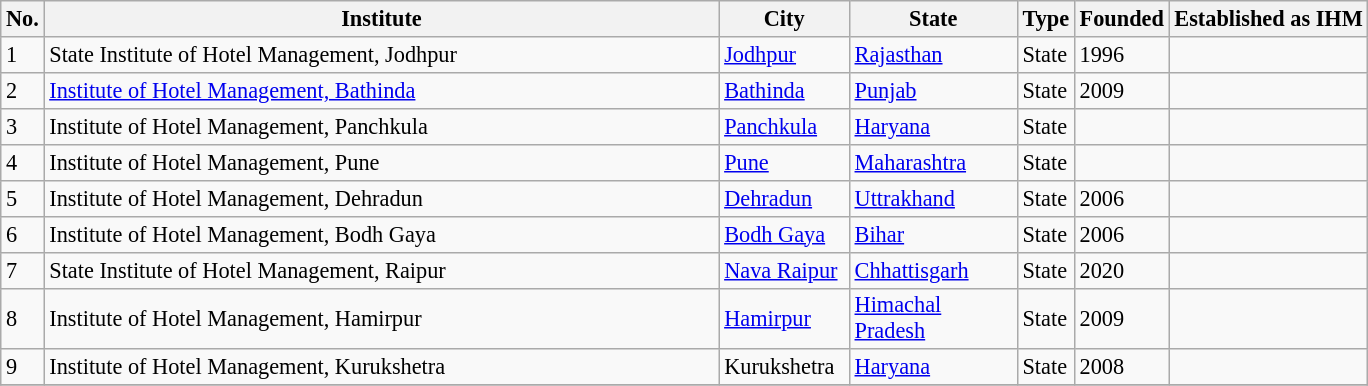<table class="wikitable sortable" style="font-size: 93%">
<tr>
<th>No.</th>
<th scope="col" style="width:443px;">Institute</th>
<th scope="col" style="width:80px;">City</th>
<th scope="col" style="width:105px;">State</th>
<th>Type</th>
<th scope="col" style="width:30px;">Founded</th>
<th>Established as IHM</th>
</tr>
<tr>
<td>1</td>
<td>State Institute of Hotel Management, Jodhpur</td>
<td><a href='#'>Jodhpur</a></td>
<td><a href='#'>Rajasthan</a></td>
<td>State</td>
<td>1996</td>
<td></td>
</tr>
<tr>
<td>2</td>
<td><a href='#'>Institute of Hotel Management, Bathinda</a></td>
<td><a href='#'>Bathinda</a></td>
<td><a href='#'>Punjab</a></td>
<td>State</td>
<td>2009</td>
<td></td>
</tr>
<tr>
<td>3</td>
<td>Institute of Hotel Management, Panchkula</td>
<td><a href='#'>Panchkula</a></td>
<td><a href='#'>Haryana</a></td>
<td>State</td>
<td></td>
<td></td>
</tr>
<tr>
<td>4</td>
<td>Institute of Hotel Management, Pune</td>
<td><a href='#'>Pune</a></td>
<td><a href='#'>Maharashtra</a></td>
<td>State</td>
<td></td>
<td></td>
</tr>
<tr>
<td>5</td>
<td>Institute of Hotel Management, Dehradun</td>
<td><a href='#'>Dehradun</a></td>
<td><a href='#'>Uttrakhand</a></td>
<td>State</td>
<td>2006</td>
<td></td>
</tr>
<tr>
<td>6</td>
<td>Institute of Hotel Management, Bodh Gaya</td>
<td><a href='#'>Bodh Gaya</a></td>
<td><a href='#'>Bihar</a></td>
<td>State</td>
<td>2006</td>
<td></td>
</tr>
<tr>
<td>7</td>
<td>State Institute of Hotel Management, Raipur</td>
<td><a href='#'>Nava Raipur</a></td>
<td><a href='#'>Chhattisgarh</a></td>
<td>State</td>
<td>2020</td>
<td></td>
</tr>
<tr>
<td>8</td>
<td>Institute of Hotel Management, Hamirpur</td>
<td><a href='#'>Hamirpur</a></td>
<td><a href='#'>Himachal Pradesh</a></td>
<td>State</td>
<td>2009</td>
<td></td>
</tr>
<tr>
<td>9</td>
<td>Institute of Hotel Management, Kurukshetra</td>
<td>Kurukshetra</td>
<td><a href='#'>Haryana</a></td>
<td>State</td>
<td>2008</td>
<td></td>
</tr>
<tr>
</tr>
</table>
